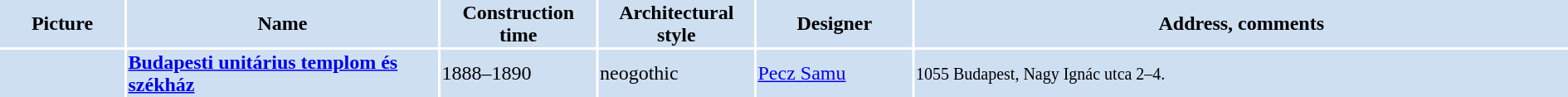<table width="100%">
<tr>
<th bgcolor="#CEDFF2" width="8%">Picture</th>
<th bgcolor="#CEDFF2" width="20%">Name</th>
<th bgcolor="#CEDFF2" width="10%">Construction time</th>
<th bgcolor="#CEDFF2" width="10%">Architectural style</th>
<th bgcolor="#CEDFF2" width="10%">Designer</th>
<th bgcolor="#CEDFF2" width="42%">Address, comments</th>
</tr>
<tr>
<td bgcolor="#CEDFF2"></td>
<td bgcolor="#CEDFF2"><strong><a href='#'>Budapesti unitárius templom és székház</a></strong></td>
<td bgcolor="#CEDFF2">1888–1890</td>
<td bgcolor="#CEDFF2">neogothic</td>
<td bgcolor="#CEDFF2"><a href='#'>Pecz Samu</a></td>
<td bgcolor="#CEDFF2"><small>1055 Budapest, Nagy Ignác utca 2–4.</small></td>
</tr>
</table>
